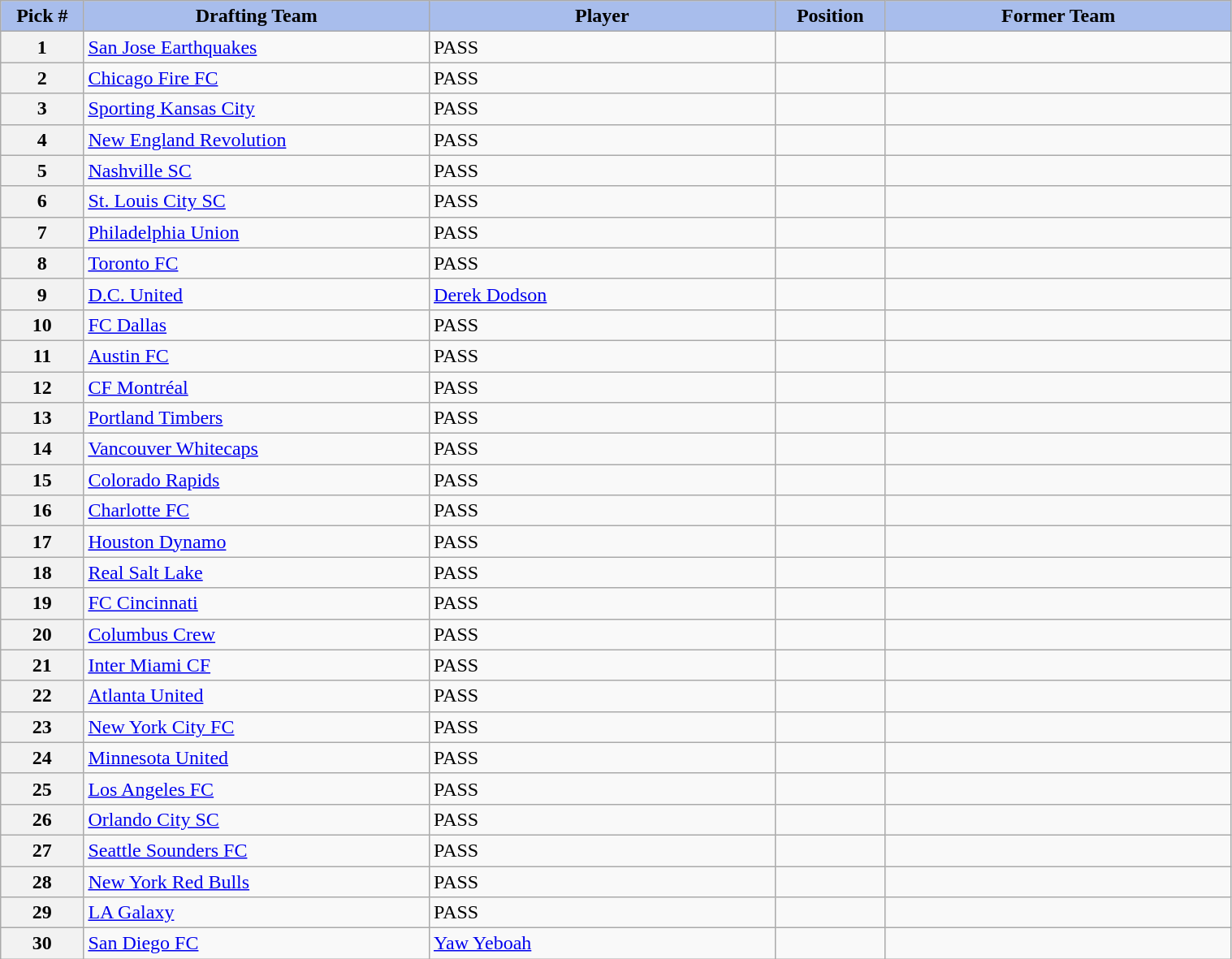<table class="wikitable sortable" style="width: 80%">
<tr>
<th width=6% style="background:#A8BDEC;">Pick #</th>
<th width=25% style="background:#A8BDEC;">Drafting Team</th>
<th width=25% style="background:#A8BDEC;">Player</th>
<th width=8% style="background:#A8BDEC;">Position</th>
<th width=25% style="background:#A8BDEC;">Former Team</th>
</tr>
<tr>
<th>1</th>
<td><a href='#'>San Jose Earthquakes</a></td>
<td>PASS</td>
<td></td>
<td></td>
</tr>
<tr>
<th>2</th>
<td><a href='#'>Chicago Fire FC</a></td>
<td>PASS</td>
<td></td>
<td></td>
</tr>
<tr>
<th>3</th>
<td><a href='#'>Sporting Kansas City</a></td>
<td>PASS</td>
<td></td>
<td></td>
</tr>
<tr>
<th>4</th>
<td><a href='#'>New England Revolution</a></td>
<td>PASS</td>
<td></td>
<td></td>
</tr>
<tr>
<th>5</th>
<td><a href='#'>Nashville SC</a></td>
<td>PASS</td>
<td></td>
<td></td>
</tr>
<tr>
<th>6</th>
<td><a href='#'>St. Louis City SC</a></td>
<td>PASS</td>
<td></td>
<td></td>
</tr>
<tr>
<th>7</th>
<td><a href='#'>Philadelphia Union</a></td>
<td>PASS</td>
<td></td>
<td></td>
</tr>
<tr>
<th>8</th>
<td><a href='#'>Toronto FC</a></td>
<td>PASS</td>
<td></td>
<td></td>
</tr>
<tr>
<th>9</th>
<td><a href='#'>D.C. United</a></td>
<td> <a href='#'>Derek Dodson</a></td>
<td></td>
<td></td>
</tr>
<tr>
<th>10</th>
<td><a href='#'>FC Dallas</a></td>
<td>PASS</td>
<td></td>
<td></td>
</tr>
<tr>
<th>11</th>
<td><a href='#'>Austin FC</a></td>
<td>PASS</td>
<td></td>
<td></td>
</tr>
<tr>
<th>12</th>
<td><a href='#'>CF Montréal</a></td>
<td>PASS</td>
<td></td>
<td></td>
</tr>
<tr>
<th>13</th>
<td><a href='#'>Portland Timbers</a></td>
<td>PASS</td>
<td></td>
<td></td>
</tr>
<tr>
<th>14</th>
<td><a href='#'>Vancouver Whitecaps</a></td>
<td>PASS</td>
<td></td>
<td></td>
</tr>
<tr>
<th>15</th>
<td><a href='#'>Colorado Rapids</a></td>
<td>PASS</td>
<td></td>
<td></td>
</tr>
<tr>
<th>16</th>
<td><a href='#'>Charlotte FC</a></td>
<td>PASS</td>
<td></td>
<td></td>
</tr>
<tr>
<th>17</th>
<td><a href='#'>Houston Dynamo</a></td>
<td>PASS</td>
<td></td>
<td></td>
</tr>
<tr>
<th>18</th>
<td><a href='#'>Real Salt Lake</a></td>
<td>PASS</td>
<td></td>
<td></td>
</tr>
<tr>
<th>19</th>
<td><a href='#'>FC Cincinnati</a></td>
<td>PASS</td>
<td></td>
<td></td>
</tr>
<tr>
<th>20</th>
<td><a href='#'>Columbus Crew</a></td>
<td>PASS</td>
<td></td>
<td></td>
</tr>
<tr>
<th>21</th>
<td><a href='#'>Inter Miami CF</a></td>
<td>PASS</td>
<td></td>
<td></td>
</tr>
<tr>
<th>22</th>
<td><a href='#'>Atlanta United</a></td>
<td>PASS</td>
<td></td>
<td></td>
</tr>
<tr>
<th>23</th>
<td><a href='#'>New York City FC</a></td>
<td>PASS</td>
<td></td>
<td></td>
</tr>
<tr>
<th>24</th>
<td><a href='#'>Minnesota United</a></td>
<td>PASS</td>
<td></td>
<td></td>
</tr>
<tr>
<th>25</th>
<td><a href='#'>Los Angeles FC</a></td>
<td>PASS</td>
<td></td>
<td></td>
</tr>
<tr>
<th>26</th>
<td><a href='#'>Orlando City SC</a></td>
<td>PASS</td>
<td></td>
<td></td>
</tr>
<tr>
<th>27</th>
<td><a href='#'>Seattle Sounders FC</a></td>
<td>PASS</td>
<td></td>
<td></td>
</tr>
<tr>
<th>28</th>
<td><a href='#'>New York Red Bulls</a></td>
<td>PASS</td>
<td></td>
<td></td>
</tr>
<tr>
<th>29</th>
<td><a href='#'>LA Galaxy</a></td>
<td>PASS</td>
<td></td>
<td></td>
</tr>
<tr>
<th>30</th>
<td><a href='#'>San Diego FC</a></td>
<td> <a href='#'>Yaw Yeboah</a></td>
<td></td>
<td></td>
</tr>
</table>
